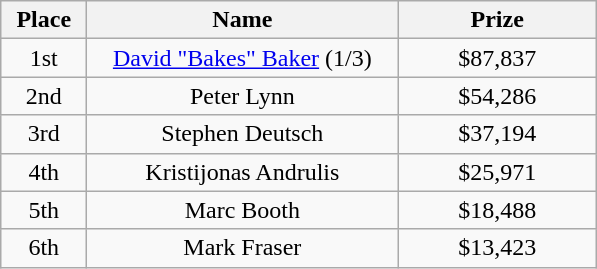<table class="wikitable">
<tr>
<th width="50">Place</th>
<th width="200">Name</th>
<th width="125">Prize</th>
</tr>
<tr>
<td align = "center">1st</td>
<td align = "center"><a href='#'>David "Bakes" Baker</a> (1/3)</td>
<td align="center">$87,837</td>
</tr>
<tr>
<td align = "center">2nd</td>
<td align = "center">Peter Lynn</td>
<td align="center">$54,286</td>
</tr>
<tr>
<td align = "center">3rd</td>
<td align = "center">Stephen Deutsch</td>
<td align="center">$37,194</td>
</tr>
<tr>
<td align = "center">4th</td>
<td align = "center">Kristijonas Andrulis</td>
<td align="center">$25,971</td>
</tr>
<tr>
<td align = "center">5th</td>
<td align = "center">Marc Booth</td>
<td align="center">$18,488</td>
</tr>
<tr>
<td align = "center">6th</td>
<td align = "center">Mark Fraser</td>
<td align="center">$13,423</td>
</tr>
</table>
